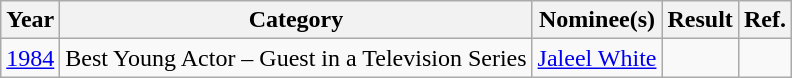<table class="wikitable">
<tr>
<th>Year</th>
<th>Category</th>
<th>Nominee(s)</th>
<th>Result</th>
<th>Ref.</th>
</tr>
<tr>
<td><a href='#'>1984</a></td>
<td>Best Young Actor – Guest in a Television Series</td>
<td><a href='#'>Jaleel White</a></td>
<td></td>
<td align="center"></td>
</tr>
</table>
